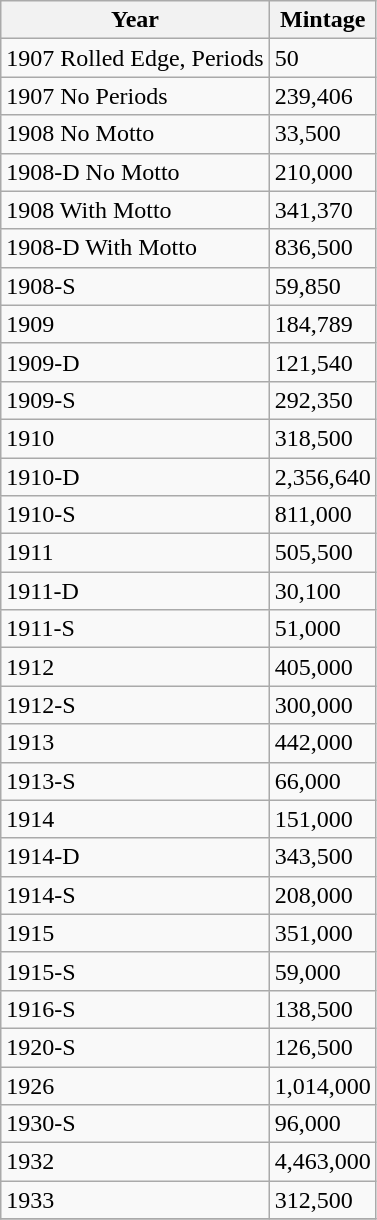<table class="wikitable collapsible sortable">
<tr>
<th>Year</th>
<th>Mintage</th>
</tr>
<tr>
<td>1907 Rolled Edge, Periods</td>
<td>50</td>
</tr>
<tr>
<td>1907 No Periods</td>
<td>239,406</td>
</tr>
<tr>
<td>1908 No Motto</td>
<td>33,500</td>
</tr>
<tr>
<td>1908-D No Motto</td>
<td>210,000</td>
</tr>
<tr>
<td>1908 With Motto</td>
<td>341,370</td>
</tr>
<tr>
<td>1908-D With Motto</td>
<td>836,500</td>
</tr>
<tr>
<td>1908-S</td>
<td>59,850</td>
</tr>
<tr>
<td>1909</td>
<td>184,789</td>
</tr>
<tr>
<td>1909-D</td>
<td>121,540</td>
</tr>
<tr>
<td>1909-S</td>
<td>292,350</td>
</tr>
<tr>
<td>1910</td>
<td>318,500</td>
</tr>
<tr>
<td>1910-D</td>
<td>2,356,640</td>
</tr>
<tr>
<td>1910-S</td>
<td>811,000</td>
</tr>
<tr>
<td>1911</td>
<td>505,500</td>
</tr>
<tr>
<td>1911-D</td>
<td>30,100</td>
</tr>
<tr>
<td>1911-S</td>
<td>51,000</td>
</tr>
<tr>
<td>1912</td>
<td>405,000</td>
</tr>
<tr>
<td>1912-S</td>
<td>300,000</td>
</tr>
<tr>
<td>1913</td>
<td>442,000</td>
</tr>
<tr>
<td>1913-S</td>
<td>66,000</td>
</tr>
<tr>
<td>1914</td>
<td>151,000</td>
</tr>
<tr>
<td>1914-D</td>
<td>343,500</td>
</tr>
<tr>
<td>1914-S</td>
<td>208,000</td>
</tr>
<tr>
<td>1915</td>
<td>351,000</td>
</tr>
<tr>
<td>1915-S</td>
<td>59,000</td>
</tr>
<tr>
<td>1916-S</td>
<td>138,500</td>
</tr>
<tr>
<td>1920-S</td>
<td>126,500</td>
</tr>
<tr>
<td>1926</td>
<td>1,014,000</td>
</tr>
<tr>
<td>1930-S</td>
<td>96,000</td>
</tr>
<tr>
<td>1932</td>
<td>4,463,000</td>
</tr>
<tr>
<td>1933</td>
<td>312,500</td>
</tr>
<tr>
</tr>
</table>
